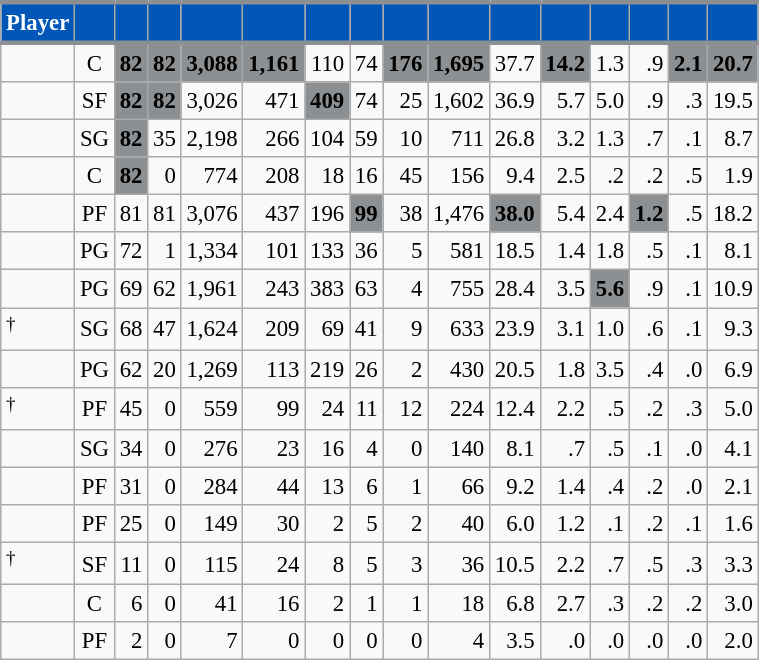<table class="wikitable sortable" style="font-size: 95%; text-align:right;">
<tr>
<th style="background:#0057B7; color:#FFFFFF; border-top:#8D9093 3px solid; border-bottom:#8D9093 3px solid;">Player</th>
<th style="background:#0057B7; color:#FFFFFF; border-top:#8D9093 3px solid; border-bottom:#8D9093 3px solid;"></th>
<th style="background:#0057B7; color:#FFFFFF; border-top:#8D9093 3px solid; border-bottom:#8D9093 3px solid;"></th>
<th style="background:#0057B7; color:#FFFFFF; border-top:#8D9093 3px solid; border-bottom:#8D9093 3px solid;"></th>
<th style="background:#0057B7; color:#FFFFFF; border-top:#8D9093 3px solid; border-bottom:#8D9093 3px solid;"></th>
<th style="background:#0057B7; color:#FFFFFF; border-top:#8D9093 3px solid; border-bottom:#8D9093 3px solid;"></th>
<th style="background:#0057B7; color:#FFFFFF; border-top:#8D9093 3px solid; border-bottom:#8D9093 3px solid;"></th>
<th style="background:#0057B7; color:#FFFFFF; border-top:#8D9093 3px solid; border-bottom:#8D9093 3px solid;"></th>
<th style="background:#0057B7; color:#FFFFFF; border-top:#8D9093 3px solid; border-bottom:#8D9093 3px solid;"></th>
<th style="background:#0057B7; color:#FFFFFF; border-top:#8D9093 3px solid; border-bottom:#8D9093 3px solid;"></th>
<th style="background:#0057B7; color:#FFFFFF; border-top:#8D9093 3px solid; border-bottom:#8D9093 3px solid;"></th>
<th style="background:#0057B7; color:#FFFFFF; border-top:#8D9093 3px solid; border-bottom:#8D9093 3px solid;"></th>
<th style="background:#0057B7; color:#FFFFFF; border-top:#8D9093 3px solid; border-bottom:#8D9093 3px solid;"></th>
<th style="background:#0057B7; color:#FFFFFF; border-top:#8D9093 3px solid; border-bottom:#8D9093 3px solid;"></th>
<th style="background:#0057B7; color:#FFFFFF; border-top:#8D9093 3px solid; border-bottom:#8D9093 3px solid;"></th>
<th style="background:#0057B7; color:#FFFFFF; border-top:#8D9093 3px solid; border-bottom:#8D9093 3px solid;"></th>
</tr>
<tr>
<td style="text-align:left;"></td>
<td style="text-align:center;">C</td>
<td style="background:#8D9093; color:#010101;"><strong>82</strong></td>
<td style="background:#8D9093; color:#010101;"><strong>82</strong></td>
<td style="background:#8D9093; color:#010101;"><strong>3,088</strong></td>
<td style="background:#8D9093; color:#010101;"><strong>1,161</strong></td>
<td>110</td>
<td>74</td>
<td style="background:#8D9093; color:#010101;"><strong>176</strong></td>
<td style="background:#8D9093; color:#010101;"><strong>1,695</strong></td>
<td>37.7</td>
<td style="background:#8D9093; color:#010101;"><strong>14.2</strong></td>
<td>1.3</td>
<td>.9</td>
<td style="background:#8D9093; color:#010101;"><strong>2.1</strong></td>
<td style="background:#8D9093; color:#010101;"><strong>20.7</strong></td>
</tr>
<tr>
<td style="text-align:left;"></td>
<td style="text-align:center;">SF</td>
<td style="background:#8D9093; color:#010101;"><strong>82</strong></td>
<td style="background:#8D9093; color:#010101;"><strong>82</strong></td>
<td>3,026</td>
<td>471</td>
<td style="background:#8D9093; color:#010101;"><strong>409</strong></td>
<td>74</td>
<td>25</td>
<td>1,602</td>
<td>36.9</td>
<td>5.7</td>
<td>5.0</td>
<td>.9</td>
<td>.3</td>
<td>19.5</td>
</tr>
<tr>
<td style="text-align:left;"></td>
<td style="text-align:center;">SG</td>
<td style="background:#8D9093; color:#010101;"><strong>82</strong></td>
<td>35</td>
<td>2,198</td>
<td>266</td>
<td>104</td>
<td>59</td>
<td>10</td>
<td>711</td>
<td>26.8</td>
<td>3.2</td>
<td>1.3</td>
<td>.7</td>
<td>.1</td>
<td>8.7</td>
</tr>
<tr>
<td style="text-align:left;"></td>
<td style="text-align:center;">C</td>
<td style="background:#8D9093; color:#010101;"><strong>82</strong></td>
<td>0</td>
<td>774</td>
<td>208</td>
<td>18</td>
<td>16</td>
<td>45</td>
<td>156</td>
<td>9.4</td>
<td>2.5</td>
<td>.2</td>
<td>.2</td>
<td>.5</td>
<td>1.9</td>
</tr>
<tr>
<td style="text-align:left;"></td>
<td style="text-align:center;">PF</td>
<td>81</td>
<td>81</td>
<td>3,076</td>
<td>437</td>
<td>196</td>
<td style="background:#8D9093; color:#010101;"><strong>99</strong></td>
<td>38</td>
<td>1,476</td>
<td style="background:#8D9093; color:#010101;"><strong>38.0</strong></td>
<td>5.4</td>
<td>2.4</td>
<td style="background:#8D9093; color:#010101;"><strong>1.2</strong></td>
<td>.5</td>
<td>18.2</td>
</tr>
<tr>
<td style="text-align:left;"></td>
<td style="text-align:center;">PG</td>
<td>72</td>
<td>1</td>
<td>1,334</td>
<td>101</td>
<td>133</td>
<td>36</td>
<td>5</td>
<td>581</td>
<td>18.5</td>
<td>1.4</td>
<td>1.8</td>
<td>.5</td>
<td>.1</td>
<td>8.1</td>
</tr>
<tr>
<td style="text-align:left;"></td>
<td style="text-align:center;">PG</td>
<td>69</td>
<td>62</td>
<td>1,961</td>
<td>243</td>
<td>383</td>
<td>63</td>
<td>4</td>
<td>755</td>
<td>28.4</td>
<td>3.5</td>
<td style="background:#8D9093; color:#010101;"><strong>5.6</strong></td>
<td>.9</td>
<td>.1</td>
<td>10.9</td>
</tr>
<tr>
<td style="text-align:left;"><sup>†</sup></td>
<td style="text-align:center;">SG</td>
<td>68</td>
<td>47</td>
<td>1,624</td>
<td>209</td>
<td>69</td>
<td>41</td>
<td>9</td>
<td>633</td>
<td>23.9</td>
<td>3.1</td>
<td>1.0</td>
<td>.6</td>
<td>.1</td>
<td>9.3</td>
</tr>
<tr>
<td style="text-align:left;"></td>
<td style="text-align:center;">PG</td>
<td>62</td>
<td>20</td>
<td>1,269</td>
<td>113</td>
<td>219</td>
<td>26</td>
<td>2</td>
<td>430</td>
<td>20.5</td>
<td>1.8</td>
<td>3.5</td>
<td>.4</td>
<td>.0</td>
<td>6.9</td>
</tr>
<tr>
<td style="text-align:left;"><sup>†</sup></td>
<td style="text-align:center;">PF</td>
<td>45</td>
<td>0</td>
<td>559</td>
<td>99</td>
<td>24</td>
<td>11</td>
<td>12</td>
<td>224</td>
<td>12.4</td>
<td>2.2</td>
<td>.5</td>
<td>.2</td>
<td>.3</td>
<td>5.0</td>
</tr>
<tr>
<td style="text-align:left;"></td>
<td style="text-align:center;">SG</td>
<td>34</td>
<td>0</td>
<td>276</td>
<td>23</td>
<td>16</td>
<td>4</td>
<td>0</td>
<td>140</td>
<td>8.1</td>
<td>.7</td>
<td>.5</td>
<td>.1</td>
<td>.0</td>
<td>4.1</td>
</tr>
<tr>
<td style="text-align:left;"></td>
<td style="text-align:center;">PF</td>
<td>31</td>
<td>0</td>
<td>284</td>
<td>44</td>
<td>13</td>
<td>6</td>
<td>1</td>
<td>66</td>
<td>9.2</td>
<td>1.4</td>
<td>.4</td>
<td>.2</td>
<td>.0</td>
<td>2.1</td>
</tr>
<tr>
<td style="text-align:left;"></td>
<td style="text-align:center;">PF</td>
<td>25</td>
<td>0</td>
<td>149</td>
<td>30</td>
<td>2</td>
<td>5</td>
<td>2</td>
<td>40</td>
<td>6.0</td>
<td>1.2</td>
<td>.1</td>
<td>.2</td>
<td>.1</td>
<td>1.6</td>
</tr>
<tr>
<td style="text-align:left;"><sup>†</sup></td>
<td style="text-align:center;">SF</td>
<td>11</td>
<td>0</td>
<td>115</td>
<td>24</td>
<td>8</td>
<td>5</td>
<td>3</td>
<td>36</td>
<td>10.5</td>
<td>2.2</td>
<td>.7</td>
<td>.5</td>
<td>.3</td>
<td>3.3</td>
</tr>
<tr>
<td style="text-align:left;"></td>
<td style="text-align:center;">C</td>
<td>6</td>
<td>0</td>
<td>41</td>
<td>16</td>
<td>2</td>
<td>1</td>
<td>1</td>
<td>18</td>
<td>6.8</td>
<td>2.7</td>
<td>.3</td>
<td>.2</td>
<td>.2</td>
<td>3.0</td>
</tr>
<tr>
<td style="text-align:left;"></td>
<td style="text-align:center;">PF</td>
<td>2</td>
<td>0</td>
<td>7</td>
<td>0</td>
<td>0</td>
<td>0</td>
<td>0</td>
<td>4</td>
<td>3.5</td>
<td>.0</td>
<td>.0</td>
<td>.0</td>
<td>.0</td>
<td>2.0</td>
</tr>
</table>
